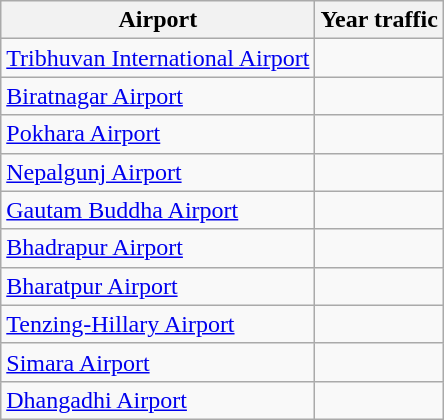<table class="wikitable sortable">
<tr>
<th>Airport</th>
<th>Year traffic</th>
</tr>
<tr>
<td><a href='#'>Tribhuvan International Airport</a></td>
<td></td>
</tr>
<tr>
<td><a href='#'>Biratnagar Airport</a></td>
<td></td>
</tr>
<tr>
<td><a href='#'>Pokhara Airport</a></td>
<td></td>
</tr>
<tr>
<td><a href='#'>Nepalgunj Airport</a></td>
<td></td>
</tr>
<tr>
<td><a href='#'>Gautam Buddha Airport</a></td>
<td></td>
</tr>
<tr>
<td><a href='#'>Bhadrapur Airport</a></td>
<td></td>
</tr>
<tr>
<td><a href='#'>Bharatpur Airport</a></td>
<td></td>
</tr>
<tr>
<td><a href='#'>Tenzing-Hillary Airport</a></td>
<td></td>
</tr>
<tr>
<td><a href='#'>Simara Airport</a></td>
<td></td>
</tr>
<tr>
<td><a href='#'>Dhangadhi Airport</a></td>
<td></td>
</tr>
</table>
